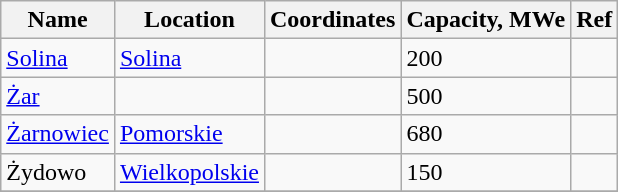<table class="wikitable sortable">
<tr>
<th>Name</th>
<th>Location</th>
<th>Coordinates</th>
<th>Capacity, MWe</th>
<th>Ref</th>
</tr>
<tr>
<td><a href='#'>Solina</a></td>
<td><a href='#'>Solina</a></td>
<td></td>
<td>200</td>
<td></td>
</tr>
<tr>
<td><a href='#'>Żar</a></td>
<td></td>
<td></td>
<td>500</td>
<td></td>
</tr>
<tr>
<td><a href='#'>Żarnowiec</a></td>
<td><a href='#'>Pomorskie</a></td>
<td></td>
<td>680</td>
<td></td>
</tr>
<tr>
<td>Żydowo</td>
<td><a href='#'>Wielkopolskie</a></td>
<td></td>
<td>150</td>
<td></td>
</tr>
<tr>
</tr>
</table>
